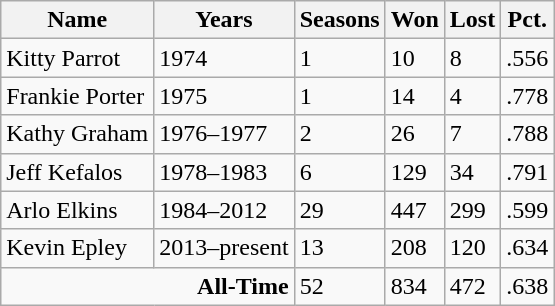<table class="wikitable sortable">
<tr>
<th>Name</th>
<th>Years</th>
<th>Seasons</th>
<th>Won</th>
<th>Lost</th>
<th>Pct.</th>
</tr>
<tr>
<td>Kitty Parrot</td>
<td>1974</td>
<td>1</td>
<td>10</td>
<td>8</td>
<td>.556</td>
</tr>
<tr>
<td>Frankie Porter</td>
<td>1975</td>
<td>1</td>
<td>14</td>
<td>4</td>
<td>.778</td>
</tr>
<tr>
<td>Kathy Graham</td>
<td>1976–1977</td>
<td>2</td>
<td>26</td>
<td>7</td>
<td>.788</td>
</tr>
<tr>
<td>Jeff Kefalos</td>
<td>1978–1983</td>
<td>6</td>
<td>129</td>
<td>34</td>
<td>.791</td>
</tr>
<tr>
<td>Arlo Elkins</td>
<td>1984–2012</td>
<td>29</td>
<td>447</td>
<td>299</td>
<td>.599</td>
</tr>
<tr>
<td>Kevin Epley</td>
<td>2013–present</td>
<td>13</td>
<td>208</td>
<td>120</td>
<td>.634</td>
</tr>
<tr class="sortbottom">
<td colspan="2" align="right"><strong>All-Time</strong></td>
<td>52</td>
<td>834</td>
<td>472</td>
<td>.638</td>
</tr>
</table>
